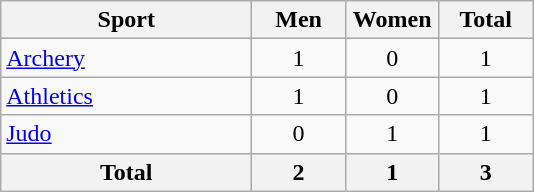<table class="wikitable sortable" style="text-align:center;">
<tr>
<th width=160>Sport</th>
<th width=55>Men</th>
<th width=55>Women</th>
<th width=55>Total</th>
</tr>
<tr>
<td align=left><a href='#'>Archery</a></td>
<td>1</td>
<td>0</td>
<td>1</td>
</tr>
<tr>
<td align=left><a href='#'>Athletics</a></td>
<td>1</td>
<td>0</td>
<td>1</td>
</tr>
<tr>
<td align=left><a href='#'>Judo</a></td>
<td>0</td>
<td>1</td>
<td>1</td>
</tr>
<tr>
<th>Total</th>
<th>2</th>
<th>1</th>
<th>3</th>
</tr>
</table>
